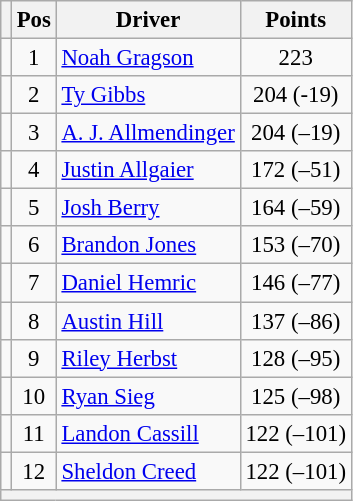<table class="wikitable" style="font-size: 95%;">
<tr>
<th></th>
<th>Pos</th>
<th>Driver</th>
<th>Points</th>
</tr>
<tr>
<td align="left"></td>
<td style="text-align:center;">1</td>
<td><a href='#'>Noah Gragson</a></td>
<td style="text-align:center;">223</td>
</tr>
<tr>
<td align="left"></td>
<td style="text-align:center;">2</td>
<td><a href='#'>Ty Gibbs</a></td>
<td style="text-align:center;">204 (-19)</td>
</tr>
<tr>
<td align="left"></td>
<td style="text-align:center;">3</td>
<td><a href='#'>A. J. Allmendinger</a></td>
<td style="text-align:center;">204 (–19)</td>
</tr>
<tr>
<td align="left"></td>
<td style="text-align:center;">4</td>
<td><a href='#'>Justin Allgaier</a></td>
<td style="text-align:center;">172 (–51)</td>
</tr>
<tr>
<td align="left"></td>
<td style="text-align:center;">5</td>
<td><a href='#'>Josh Berry</a></td>
<td style="text-align:center;">164 (–59)</td>
</tr>
<tr>
<td align="left"></td>
<td style="text-align:center;">6</td>
<td><a href='#'>Brandon Jones</a></td>
<td style="text-align:center;">153 (–70)</td>
</tr>
<tr>
<td align="left"></td>
<td style="text-align:center;">7</td>
<td><a href='#'>Daniel Hemric</a></td>
<td style="text-align:center;">146 (–77)</td>
</tr>
<tr>
<td align="left"></td>
<td style="text-align:center;">8</td>
<td><a href='#'>Austin Hill</a></td>
<td style="text-align:center;">137 (–86)</td>
</tr>
<tr>
<td align="left"></td>
<td style="text-align:center;">9</td>
<td><a href='#'>Riley Herbst</a></td>
<td style="text-align:center;">128 (–95)</td>
</tr>
<tr>
<td align="left"></td>
<td style="text-align:center;">10</td>
<td><a href='#'>Ryan Sieg</a></td>
<td style="text-align:center;">125 (–98)</td>
</tr>
<tr>
<td align="left"></td>
<td style="text-align:center;">11</td>
<td><a href='#'>Landon Cassill</a></td>
<td style="text-align:center;">122 (–101)</td>
</tr>
<tr>
<td align="left"></td>
<td style="text-align:center;">12</td>
<td><a href='#'>Sheldon Creed</a></td>
<td style="text-align:center;">122 (–101)</td>
</tr>
<tr class="sortbottom">
<th colspan="9"></th>
</tr>
</table>
